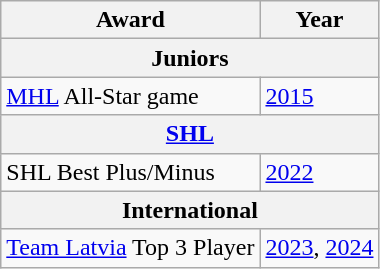<table class="wikitable">
<tr>
<th scope="col">Award</th>
<th scope="col">Year</th>
</tr>
<tr>
<th colspan="3">Juniors</th>
</tr>
<tr>
<td><a href='#'>MHL</a> All-Star game</td>
<td><a href='#'>2015</a></td>
</tr>
<tr>
<th colspan="3"><a href='#'>SHL</a></th>
</tr>
<tr>
<td>SHL Best Plus/Minus</td>
<td><a href='#'>2022</a></td>
</tr>
<tr>
<th colspan="3">International</th>
</tr>
<tr>
<td><a href='#'>Team Latvia</a> Top 3 Player</td>
<td><a href='#'>2023</a>, <a href='#'>2024</a></td>
</tr>
</table>
